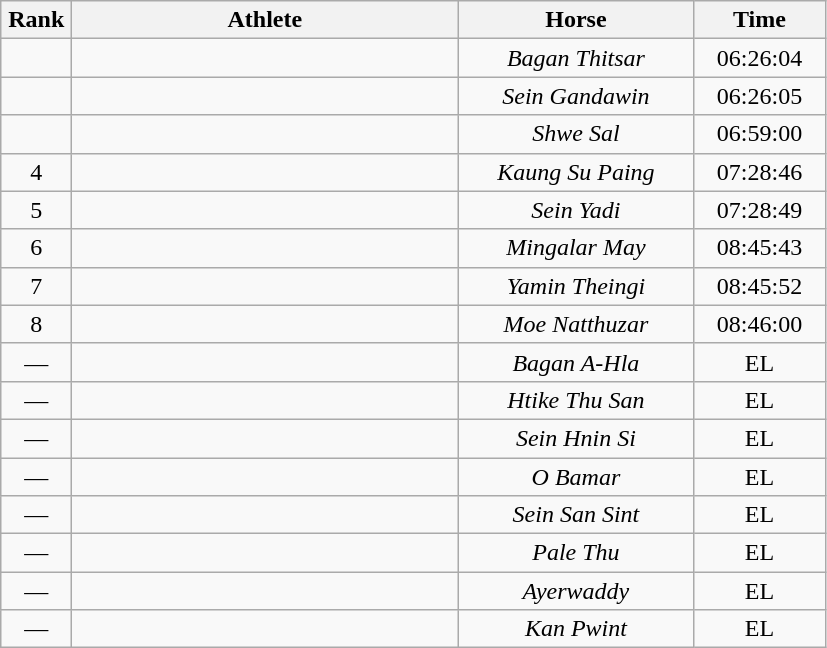<table class="wikitable" style="text-align:center">
<tr>
<th width=40>Rank</th>
<th width=250>Athlete</th>
<th width=150>Horse</th>
<th width=80>Time</th>
</tr>
<tr>
<td></td>
<td align=left></td>
<td><em>Bagan Thitsar</em></td>
<td>06:26:04</td>
</tr>
<tr>
<td></td>
<td align=left></td>
<td><em>Sein Gandawin</em></td>
<td>06:26:05</td>
</tr>
<tr>
<td></td>
<td align=left></td>
<td><em>Shwe Sal</em></td>
<td>06:59:00</td>
</tr>
<tr>
<td>4</td>
<td align=left></td>
<td><em>Kaung Su Paing</em></td>
<td>07:28:46</td>
</tr>
<tr>
<td>5</td>
<td align=left></td>
<td><em>Sein Yadi</em></td>
<td>07:28:49</td>
</tr>
<tr>
<td>6</td>
<td align=left></td>
<td><em>Mingalar May</em></td>
<td>08:45:43</td>
</tr>
<tr>
<td>7</td>
<td align=left></td>
<td><em>Yamin Theingi</em></td>
<td>08:45:52</td>
</tr>
<tr>
<td>8</td>
<td align=left></td>
<td><em>Moe Natthuzar</em></td>
<td>08:46:00</td>
</tr>
<tr>
<td>—</td>
<td align=left></td>
<td><em>Bagan A-Hla</em></td>
<td>EL</td>
</tr>
<tr>
<td>—</td>
<td align=left></td>
<td><em>Htike Thu San</em></td>
<td>EL</td>
</tr>
<tr>
<td>—</td>
<td align=left></td>
<td><em>Sein Hnin Si</em></td>
<td>EL</td>
</tr>
<tr>
<td>—</td>
<td align=left></td>
<td><em>O Bamar</em></td>
<td>EL</td>
</tr>
<tr>
<td>—</td>
<td align=left></td>
<td><em>Sein San Sint</em></td>
<td>EL</td>
</tr>
<tr>
<td>—</td>
<td align=left></td>
<td><em>Pale Thu</em></td>
<td>EL</td>
</tr>
<tr>
<td>—</td>
<td align=left></td>
<td><em>Ayerwaddy</em></td>
<td>EL</td>
</tr>
<tr>
<td>—</td>
<td align=left></td>
<td><em>Kan Pwint</em></td>
<td>EL</td>
</tr>
</table>
